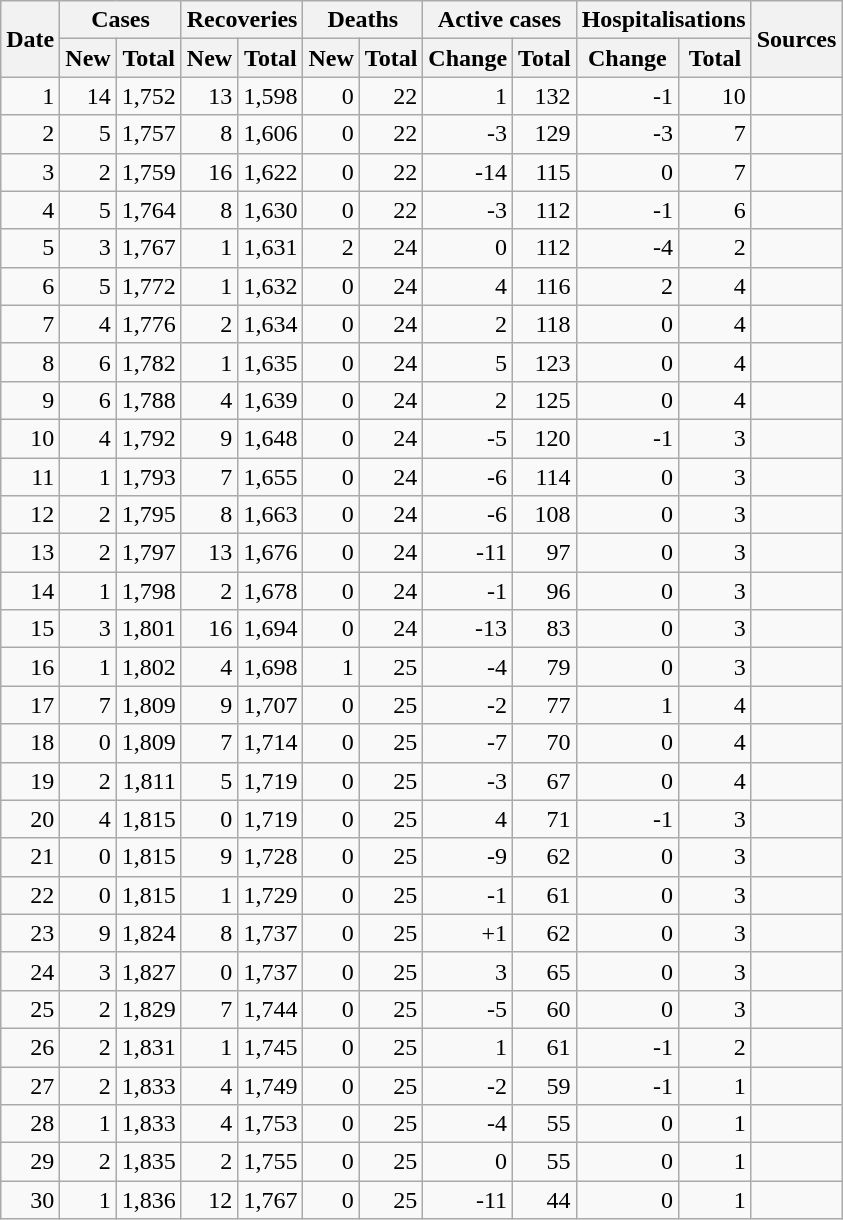<table class="wikitable sortable mw-collapsible mw-collapsed sticky-header-multi sort-under" style="text-align:right;">
<tr>
<th rowspan=2>Date</th>
<th colspan=2>Cases</th>
<th colspan=2>Recoveries</th>
<th colspan=2>Deaths</th>
<th colspan=2>Active cases</th>
<th colspan=2>Hospitalisations</th>
<th rowspan=2 class="unsortable">Sources</th>
</tr>
<tr>
<th>New</th>
<th>Total</th>
<th>New</th>
<th>Total</th>
<th>New</th>
<th>Total</th>
<th>Change</th>
<th>Total</th>
<th>Change</th>
<th>Total</th>
</tr>
<tr>
<td>1</td>
<td>14</td>
<td>1,752</td>
<td>13</td>
<td>1,598</td>
<td>0</td>
<td>22</td>
<td>1</td>
<td>132</td>
<td>-1</td>
<td>10</td>
<td></td>
</tr>
<tr>
<td>2</td>
<td>5</td>
<td>1,757</td>
<td>8</td>
<td>1,606</td>
<td>0</td>
<td>22</td>
<td>-3</td>
<td>129</td>
<td>-3</td>
<td>7</td>
<td></td>
</tr>
<tr>
<td>3</td>
<td>2</td>
<td>1,759</td>
<td>16</td>
<td>1,622</td>
<td>0</td>
<td>22</td>
<td>-14</td>
<td>115</td>
<td>0</td>
<td>7</td>
<td></td>
</tr>
<tr>
<td>4</td>
<td>5</td>
<td>1,764</td>
<td>8</td>
<td>1,630</td>
<td>0</td>
<td>22</td>
<td>-3</td>
<td>112</td>
<td>-1</td>
<td>6</td>
<td></td>
</tr>
<tr>
<td>5</td>
<td>3</td>
<td>1,767</td>
<td>1</td>
<td>1,631</td>
<td>2</td>
<td>24</td>
<td>0</td>
<td>112</td>
<td>-4</td>
<td>2</td>
<td></td>
</tr>
<tr>
<td>6</td>
<td>5</td>
<td>1,772</td>
<td>1</td>
<td>1,632</td>
<td>0</td>
<td>24</td>
<td>4</td>
<td>116</td>
<td>2</td>
<td>4</td>
<td></td>
</tr>
<tr>
<td>7</td>
<td>4</td>
<td>1,776</td>
<td>2</td>
<td>1,634</td>
<td>0</td>
<td>24</td>
<td>2</td>
<td>118</td>
<td>0</td>
<td>4</td>
<td></td>
</tr>
<tr>
<td>8</td>
<td>6</td>
<td>1,782</td>
<td>1</td>
<td>1,635</td>
<td>0</td>
<td>24</td>
<td>5</td>
<td>123</td>
<td>0</td>
<td>4</td>
<td></td>
</tr>
<tr>
<td>9</td>
<td>6</td>
<td>1,788</td>
<td>4</td>
<td>1,639</td>
<td>0</td>
<td>24</td>
<td>2</td>
<td>125</td>
<td>0</td>
<td>4</td>
<td></td>
</tr>
<tr>
<td>10</td>
<td>4</td>
<td>1,792</td>
<td>9</td>
<td>1,648</td>
<td>0</td>
<td>24</td>
<td>-5</td>
<td>120</td>
<td>-1</td>
<td>3</td>
<td></td>
</tr>
<tr>
<td>11</td>
<td>1</td>
<td>1,793</td>
<td>7</td>
<td>1,655</td>
<td>0</td>
<td>24</td>
<td>-6</td>
<td>114</td>
<td>0</td>
<td>3</td>
<td></td>
</tr>
<tr>
<td>12</td>
<td>2</td>
<td>1,795</td>
<td>8</td>
<td>1,663</td>
<td>0</td>
<td>24</td>
<td>-6</td>
<td>108</td>
<td>0</td>
<td>3</td>
<td></td>
</tr>
<tr>
<td>13</td>
<td>2</td>
<td>1,797</td>
<td>13</td>
<td>1,676</td>
<td>0</td>
<td>24</td>
<td>-11</td>
<td>97</td>
<td>0</td>
<td>3</td>
<td></td>
</tr>
<tr>
<td>14</td>
<td>1</td>
<td>1,798</td>
<td>2</td>
<td>1,678</td>
<td>0</td>
<td>24</td>
<td>-1</td>
<td>96</td>
<td>0</td>
<td>3</td>
<td></td>
</tr>
<tr>
<td>15</td>
<td>3</td>
<td>1,801</td>
<td>16</td>
<td>1,694</td>
<td>0</td>
<td>24</td>
<td>-13</td>
<td>83</td>
<td>0</td>
<td>3</td>
<td></td>
</tr>
<tr>
<td>16</td>
<td>1</td>
<td>1,802</td>
<td>4</td>
<td>1,698</td>
<td>1</td>
<td>25</td>
<td>-4</td>
<td>79</td>
<td>0</td>
<td>3</td>
<td></td>
</tr>
<tr>
<td>17</td>
<td>7</td>
<td>1,809</td>
<td>9</td>
<td>1,707</td>
<td>0</td>
<td>25</td>
<td>-2</td>
<td>77</td>
<td>1</td>
<td>4</td>
<td></td>
</tr>
<tr>
<td>18</td>
<td>0</td>
<td>1,809</td>
<td>7</td>
<td>1,714</td>
<td>0</td>
<td>25</td>
<td>-7</td>
<td>70</td>
<td>0</td>
<td>4</td>
<td></td>
</tr>
<tr>
<td>19</td>
<td>2</td>
<td>1,811</td>
<td>5</td>
<td>1,719</td>
<td>0</td>
<td>25</td>
<td>-3</td>
<td>67</td>
<td>0</td>
<td>4</td>
<td></td>
</tr>
<tr>
<td>20</td>
<td>4</td>
<td>1,815</td>
<td>0</td>
<td>1,719</td>
<td>0</td>
<td>25</td>
<td>4</td>
<td>71</td>
<td>-1</td>
<td>3</td>
<td></td>
</tr>
<tr>
<td>21</td>
<td>0</td>
<td>1,815</td>
<td>9</td>
<td>1,728</td>
<td>0</td>
<td>25</td>
<td>-9</td>
<td>62</td>
<td>0</td>
<td>3</td>
<td></td>
</tr>
<tr>
<td>22</td>
<td>0</td>
<td>1,815</td>
<td>1</td>
<td>1,729</td>
<td>0</td>
<td>25</td>
<td>-1</td>
<td>61</td>
<td>0</td>
<td>3</td>
<td></td>
</tr>
<tr>
<td>23</td>
<td>9</td>
<td>1,824</td>
<td>8</td>
<td>1,737</td>
<td>0</td>
<td>25</td>
<td>+1</td>
<td>62</td>
<td>0</td>
<td>3</td>
<td></td>
</tr>
<tr>
<td>24</td>
<td>3</td>
<td>1,827</td>
<td>0</td>
<td>1,737</td>
<td>0</td>
<td>25</td>
<td>3</td>
<td>65</td>
<td>0</td>
<td>3</td>
<td></td>
</tr>
<tr>
<td>25</td>
<td>2</td>
<td>1,829</td>
<td>7</td>
<td>1,744</td>
<td>0</td>
<td>25</td>
<td>-5</td>
<td>60</td>
<td>0</td>
<td>3</td>
<td></td>
</tr>
<tr>
<td>26</td>
<td>2</td>
<td>1,831</td>
<td>1</td>
<td>1,745</td>
<td>0</td>
<td>25</td>
<td>1</td>
<td>61</td>
<td>-1</td>
<td>2</td>
<td></td>
</tr>
<tr>
<td>27</td>
<td>2</td>
<td>1,833</td>
<td>4</td>
<td>1,749</td>
<td>0</td>
<td>25</td>
<td>-2</td>
<td>59</td>
<td>-1</td>
<td>1</td>
<td></td>
</tr>
<tr>
<td>28</td>
<td>1</td>
<td>1,833</td>
<td>4</td>
<td>1,753</td>
<td>0</td>
<td>25</td>
<td>-4</td>
<td>55</td>
<td>0</td>
<td>1</td>
<td></td>
</tr>
<tr>
<td>29</td>
<td>2</td>
<td>1,835</td>
<td>2</td>
<td>1,755</td>
<td>0</td>
<td>25</td>
<td>0</td>
<td>55</td>
<td>0</td>
<td>1</td>
<td></td>
</tr>
<tr>
<td>30</td>
<td>1</td>
<td>1,836</td>
<td>12</td>
<td>1,767</td>
<td>0</td>
<td>25</td>
<td>-11</td>
<td>44</td>
<td>0</td>
<td>1</td>
<td></td>
</tr>
</table>
